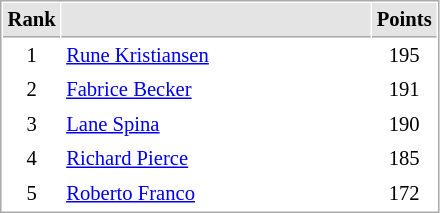<table cellspacing="1" cellpadding="3" style="border:1px solid #AAAAAA;font-size:86%">
<tr bgcolor="#E4E4E4">
<th style="border-bottom:1px solid #AAAAAA" width=10>Rank</th>
<th style="border-bottom:1px solid #AAAAAA" width=200></th>
<th style="border-bottom:1px solid #AAAAAA" width=20>Points</th>
</tr>
<tr>
<td align="center">1</td>
<td> <a href='#'>Rune Kristiansen</a></td>
<td align=center>195</td>
</tr>
<tr>
<td align="center">2</td>
<td> <a href='#'>Fabrice Becker</a></td>
<td align=center>191</td>
</tr>
<tr>
<td align="center">3</td>
<td> <a href='#'>Lane Spina</a></td>
<td align=center>190</td>
</tr>
<tr>
<td align="center">4</td>
<td> <a href='#'>Richard Pierce</a></td>
<td align=center>185</td>
</tr>
<tr>
<td align="center">5</td>
<td> <a href='#'>Roberto Franco</a></td>
<td align=center>172</td>
</tr>
</table>
